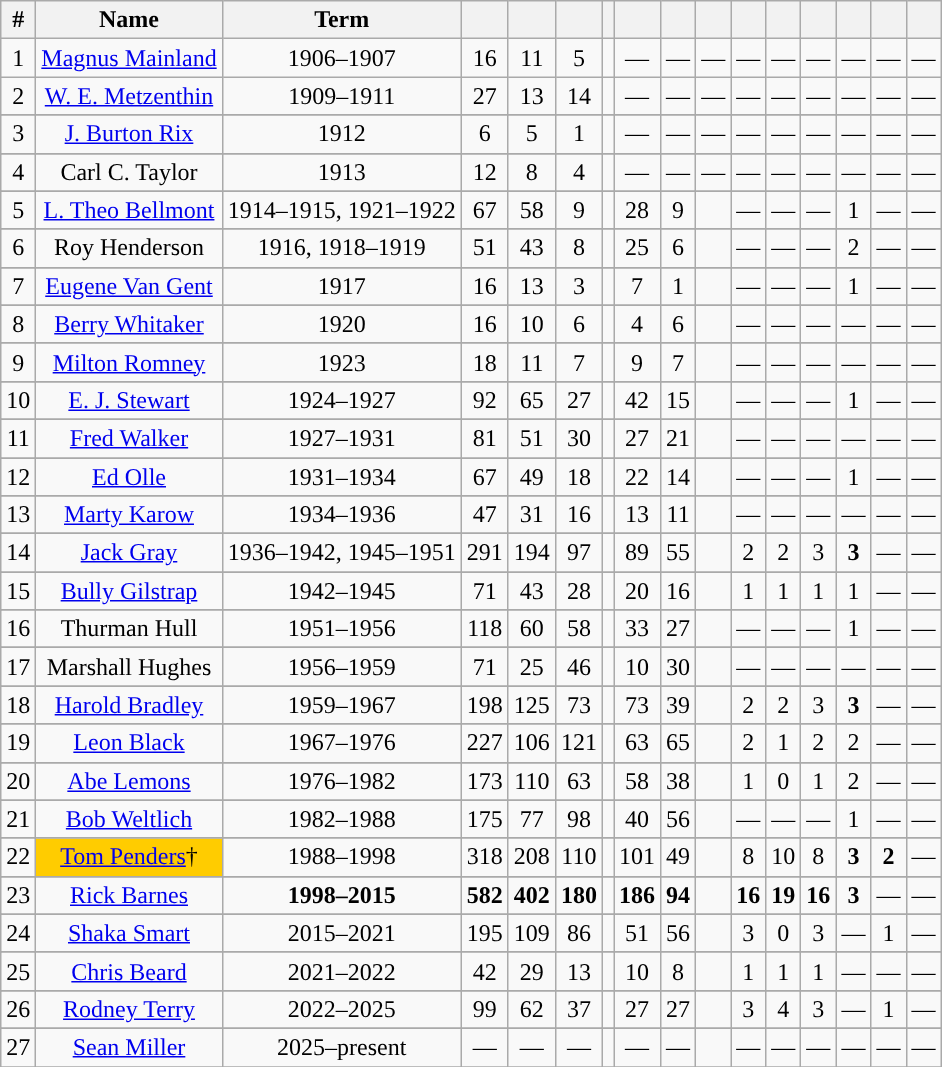<table class="wikitable sortable" style="text-align:center;">
<tr>
<th scope="col">#</th>
<th scope="col">Name</th>
<th scope="col">Term</th>
<th scope="col"></th>
<th scope="col"></th>
<th scope="col"></th>
<th scope="col"></th>
<th scope="col"></th>
<th scope="col"></th>
<th scope="col"></th>
<th scope="col"></th>
<th scope="col"></th>
<th scope="col"></th>
<th scope="col"></th>
<th scope="col"></th>
<th scope="col"></th>
</tr>
<tr>
<td>1</td>
<td><a href='#'>Magnus Mainland</a></td>
<td>1906–1907</td>
<td>16</td>
<td>11</td>
<td>5</td>
<td></td>
<td>—</td>
<td>—</td>
<td>—</td>
<td>—</td>
<td>—</td>
<td>—</td>
<td>—</td>
<td>—</td>
<td>—</td>
</tr>
<tr>
<td>2</td>
<td><a href='#'>W. E. Metzenthin</a></td>
<td>1909–1911</td>
<td>27</td>
<td>13</td>
<td>14</td>
<td></td>
<td>—</td>
<td>—</td>
<td>—</td>
<td>—</td>
<td>—</td>
<td>—</td>
<td>—</td>
<td>—</td>
<td>—</td>
</tr>
<tr>
</tr>
<tr>
<td>3</td>
<td><a href='#'>J. Burton Rix</a></td>
<td>1912</td>
<td>6</td>
<td>5</td>
<td>1</td>
<td></td>
<td>—</td>
<td>—</td>
<td>—</td>
<td>—</td>
<td>—</td>
<td>—</td>
<td>—</td>
<td>—</td>
<td>—</td>
</tr>
<tr>
</tr>
<tr>
<td>4</td>
<td>Carl C. Taylor</td>
<td>1913</td>
<td>12</td>
<td>8</td>
<td>4</td>
<td></td>
<td>—</td>
<td>—</td>
<td>—</td>
<td>—</td>
<td>—</td>
<td>—</td>
<td>—</td>
<td>—</td>
<td>—</td>
</tr>
<tr>
</tr>
<tr>
<td>5</td>
<td><a href='#'>L. Theo Bellmont</a></td>
<td>1914–1915, 1921–1922</td>
<td>67</td>
<td>58</td>
<td>9</td>
<td><strong></strong></td>
<td>28</td>
<td>9</td>
<td></td>
<td>—</td>
<td>—</td>
<td>—</td>
<td>1</td>
<td>—</td>
<td>—</td>
</tr>
<tr>
</tr>
<tr>
<td>6</td>
<td>Roy Henderson</td>
<td>1916, 1918–1919</td>
<td>51</td>
<td>43</td>
<td>8</td>
<td></td>
<td>25</td>
<td>6</td>
<td></td>
<td>—</td>
<td>—</td>
<td>—</td>
<td>2</td>
<td>—</td>
<td>—</td>
</tr>
<tr>
</tr>
<tr>
<td>7</td>
<td><a href='#'>Eugene Van Gent</a></td>
<td>1917</td>
<td>16</td>
<td>13</td>
<td>3</td>
<td></td>
<td>7</td>
<td>1</td>
<td></td>
<td>—</td>
<td>—</td>
<td>—</td>
<td>1</td>
<td>—</td>
<td>—</td>
</tr>
<tr>
</tr>
<tr>
<td>8</td>
<td><a href='#'>Berry Whitaker</a></td>
<td>1920</td>
<td>16</td>
<td>10</td>
<td>6</td>
<td></td>
<td>4</td>
<td>6</td>
<td></td>
<td>—</td>
<td>—</td>
<td>—</td>
<td>—</td>
<td>—</td>
<td>—</td>
</tr>
<tr>
</tr>
<tr>
<td>9</td>
<td><a href='#'>Milton Romney</a></td>
<td>1923</td>
<td>18</td>
<td>11</td>
<td>7</td>
<td></td>
<td>9</td>
<td>7</td>
<td></td>
<td>—</td>
<td>—</td>
<td>—</td>
<td>—</td>
<td>—</td>
<td>—</td>
</tr>
<tr>
</tr>
<tr>
<td>10</td>
<td><a href='#'>E. J. Stewart</a></td>
<td>1924–1927</td>
<td>92</td>
<td>65</td>
<td>27</td>
<td></td>
<td>42</td>
<td>15</td>
<td></td>
<td>—</td>
<td>—</td>
<td>—</td>
<td>1</td>
<td>—</td>
<td>—</td>
</tr>
<tr>
</tr>
<tr>
<td>11</td>
<td><a href='#'>Fred Walker</a></td>
<td>1927–1931</td>
<td>81</td>
<td>51</td>
<td>30</td>
<td></td>
<td>27</td>
<td>21</td>
<td></td>
<td>—</td>
<td>—</td>
<td>—</td>
<td>—</td>
<td>—</td>
<td>—</td>
</tr>
<tr>
</tr>
<tr>
<td>12</td>
<td><a href='#'>Ed Olle</a></td>
<td>1931–1934</td>
<td>67</td>
<td>49</td>
<td>18</td>
<td></td>
<td>22</td>
<td>14</td>
<td></td>
<td>—</td>
<td>—</td>
<td>—</td>
<td>1</td>
<td>—</td>
<td>—</td>
</tr>
<tr>
</tr>
<tr>
<td>13</td>
<td><a href='#'>Marty Karow</a></td>
<td>1934–1936</td>
<td>47</td>
<td>31</td>
<td>16</td>
<td></td>
<td>13</td>
<td>11</td>
<td></td>
<td>—</td>
<td>—</td>
<td>—</td>
<td>—</td>
<td>—</td>
<td>—</td>
</tr>
<tr>
</tr>
<tr>
<td>14</td>
<td><a href='#'>Jack Gray</a></td>
<td>1936–1942, 1945–1951</td>
<td>291</td>
<td>194</td>
<td>97</td>
<td></td>
<td>89</td>
<td>55</td>
<td></td>
<td>2</td>
<td>2</td>
<td>3</td>
<td><strong>3</strong></td>
<td>—</td>
<td>—</td>
</tr>
<tr>
</tr>
<tr>
<td>15</td>
<td><a href='#'>Bully Gilstrap</a></td>
<td>1942–1945</td>
<td>71</td>
<td>43</td>
<td>28</td>
<td></td>
<td>20</td>
<td>16</td>
<td></td>
<td>1</td>
<td>1</td>
<td>1</td>
<td>1</td>
<td>—</td>
<td>—</td>
</tr>
<tr>
</tr>
<tr>
<td>16</td>
<td>Thurman Hull</td>
<td>1951–1956</td>
<td>118</td>
<td>60</td>
<td>58</td>
<td></td>
<td>33</td>
<td>27</td>
<td></td>
<td>—</td>
<td>—</td>
<td>—</td>
<td>1</td>
<td>—</td>
<td>—</td>
</tr>
<tr>
</tr>
<tr>
<td>17</td>
<td>Marshall Hughes</td>
<td>1956–1959</td>
<td>71</td>
<td>25</td>
<td>46</td>
<td></td>
<td>10</td>
<td>30</td>
<td></td>
<td>—</td>
<td>—</td>
<td>—</td>
<td>—</td>
<td>—</td>
<td>—</td>
</tr>
<tr>
</tr>
<tr>
<td>18</td>
<td><a href='#'>Harold Bradley</a></td>
<td>1959–1967</td>
<td>198</td>
<td>125</td>
<td>73</td>
<td></td>
<td>73</td>
<td>39</td>
<td></td>
<td>2</td>
<td>2</td>
<td>3</td>
<td><strong>3</strong></td>
<td>—</td>
<td>—</td>
</tr>
<tr>
</tr>
<tr>
<td>19</td>
<td><a href='#'>Leon Black</a></td>
<td>1967–1976</td>
<td>227</td>
<td>106</td>
<td>121</td>
<td></td>
<td>63</td>
<td>65</td>
<td></td>
<td>2</td>
<td>1</td>
<td>2</td>
<td>2</td>
<td>—</td>
<td>—</td>
</tr>
<tr>
</tr>
<tr>
<td>20</td>
<td><a href='#'>Abe Lemons</a></td>
<td>1976–1982</td>
<td>173</td>
<td>110</td>
<td>63</td>
<td></td>
<td>58</td>
<td>38</td>
<td></td>
<td>1</td>
<td>0</td>
<td>1</td>
<td>2</td>
<td>—</td>
<td>—</td>
</tr>
<tr>
</tr>
<tr>
<td>21</td>
<td><a href='#'>Bob Weltlich</a></td>
<td>1982–1988</td>
<td>175</td>
<td>77</td>
<td>98</td>
<td></td>
<td>40</td>
<td>56</td>
<td></td>
<td>—</td>
<td>—</td>
<td>—</td>
<td>1</td>
<td>—</td>
<td>—</td>
</tr>
<tr>
</tr>
<tr>
<td>22</td>
<td bgcolor=#FFCC00><a href='#'>Tom Penders</a>†</td>
<td>1988–1998</td>
<td>318</td>
<td>208</td>
<td>110</td>
<td></td>
<td>101</td>
<td>49</td>
<td></td>
<td>8</td>
<td>10</td>
<td>8</td>
<td><strong>3</strong></td>
<td><strong>2</strong></td>
<td>—</td>
</tr>
<tr>
</tr>
<tr>
<td>23</td>
<td><a href='#'>Rick Barnes</a></td>
<td><strong>1998–2015</strong></td>
<td><strong>582</strong></td>
<td><strong>402</strong></td>
<td><strong>180</strong></td>
<td></td>
<td><strong>186</strong></td>
<td><strong>94</strong></td>
<td></td>
<td><strong>16</strong></td>
<td><strong>19</strong></td>
<td><strong>16</strong></td>
<td><strong>3</strong></td>
<td>—</td>
<td>—</td>
</tr>
<tr>
</tr>
<tr>
<td>24</td>
<td><a href='#'>Shaka Smart</a></td>
<td>2015–2021</td>
<td>195</td>
<td>109</td>
<td>86</td>
<td></td>
<td>51</td>
<td>56</td>
<td></td>
<td>3</td>
<td>0</td>
<td>3</td>
<td>—</td>
<td>1</td>
<td>—</td>
</tr>
<tr>
</tr>
<tr>
<td>25</td>
<td><a href='#'>Chris Beard</a></td>
<td>2021–2022</td>
<td>42</td>
<td>29</td>
<td>13</td>
<td></td>
<td>10</td>
<td>8</td>
<td></td>
<td>1</td>
<td>1</td>
<td>1</td>
<td>—</td>
<td>—</td>
<td>—</td>
</tr>
<tr>
</tr>
<tr>
<td>26</td>
<td><a href='#'>Rodney Terry</a></td>
<td>2022–2025</td>
<td>99</td>
<td>62</td>
<td>37</td>
<td></td>
<td>27</td>
<td>27</td>
<td></td>
<td>3</td>
<td>4</td>
<td>3</td>
<td>—</td>
<td>1</td>
<td>—</td>
</tr>
<tr>
</tr>
<tr>
<td>27</td>
<td><a href='#'>Sean Miller</a></td>
<td>2025–present</td>
<td>—</td>
<td>—</td>
<td>—</td>
<td></td>
<td>—</td>
<td>—</td>
<td></td>
<td>—</td>
<td>—</td>
<td>—</td>
<td>—</td>
<td>—</td>
<td>—</td>
</tr>
<tr>
</tr>
</table>
